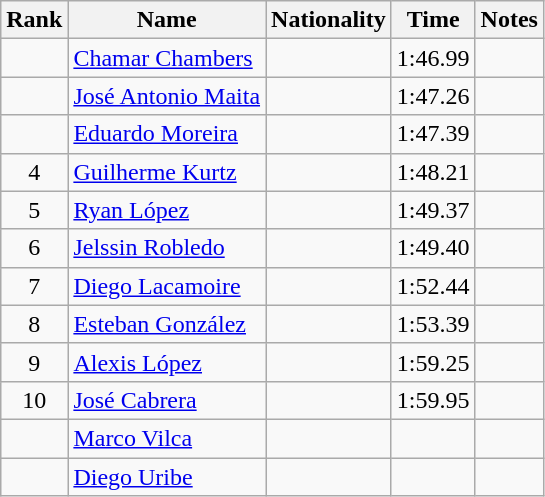<table class="wikitable sortable" style="text-align:center">
<tr>
<th>Rank</th>
<th>Name</th>
<th>Nationality</th>
<th>Time</th>
<th>Notes</th>
</tr>
<tr>
<td></td>
<td align=left><a href='#'>Chamar Chambers</a></td>
<td align=left></td>
<td>1:46.99</td>
<td></td>
</tr>
<tr>
<td></td>
<td align=left><a href='#'>José Antonio Maita</a></td>
<td align=left></td>
<td>1:47.26</td>
<td></td>
</tr>
<tr>
<td></td>
<td align=left><a href='#'>Eduardo Moreira</a></td>
<td align=left></td>
<td>1:47.39</td>
<td></td>
</tr>
<tr>
<td>4</td>
<td align=left><a href='#'>Guilherme Kurtz</a></td>
<td align=left></td>
<td>1:48.21</td>
<td></td>
</tr>
<tr>
<td>5</td>
<td align=left><a href='#'>Ryan López</a></td>
<td align=left></td>
<td>1:49.37</td>
<td></td>
</tr>
<tr>
<td>6</td>
<td align=left><a href='#'>Jelssin Robledo</a></td>
<td align=left></td>
<td>1:49.40</td>
<td></td>
</tr>
<tr>
<td>7</td>
<td align=left><a href='#'>Diego Lacamoire</a></td>
<td align=left></td>
<td>1:52.44</td>
<td></td>
</tr>
<tr>
<td>8</td>
<td align=left><a href='#'>Esteban González</a></td>
<td align=left></td>
<td>1:53.39</td>
<td></td>
</tr>
<tr>
<td>9</td>
<td align=left><a href='#'>Alexis López</a></td>
<td align=left></td>
<td>1:59.25</td>
<td></td>
</tr>
<tr>
<td>10</td>
<td align=left><a href='#'>José Cabrera</a></td>
<td align=left></td>
<td>1:59.95</td>
<td></td>
</tr>
<tr>
<td></td>
<td align=left><a href='#'>Marco Vilca</a></td>
<td align=left></td>
<td></td>
<td></td>
</tr>
<tr>
<td></td>
<td align=left><a href='#'>Diego Uribe</a></td>
<td align=left></td>
<td></td>
<td></td>
</tr>
</table>
